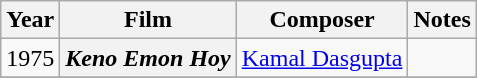<table class="wikitable sortable">
<tr>
<th>Year</th>
<th>Film</th>
<th>Composer</th>
<th>Notes</th>
</tr>
<tr>
<td>1975</td>
<th><em>Keno Emon Hoy</em></th>
<td><a href='#'>Kamal Dasgupta</a></td>
<td></td>
</tr>
<tr>
</tr>
</table>
